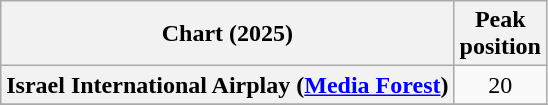<table class="wikitable plainrowheaders" style="text-align:center">
<tr>
<th scope="col">Chart (2025)</th>
<th scope="col">Peak<br>position</th>
</tr>
<tr>
<th scope="row">Israel International Airplay (<a href='#'>Media Forest</a>)</th>
<td>20</td>
</tr>
<tr>
</tr>
</table>
